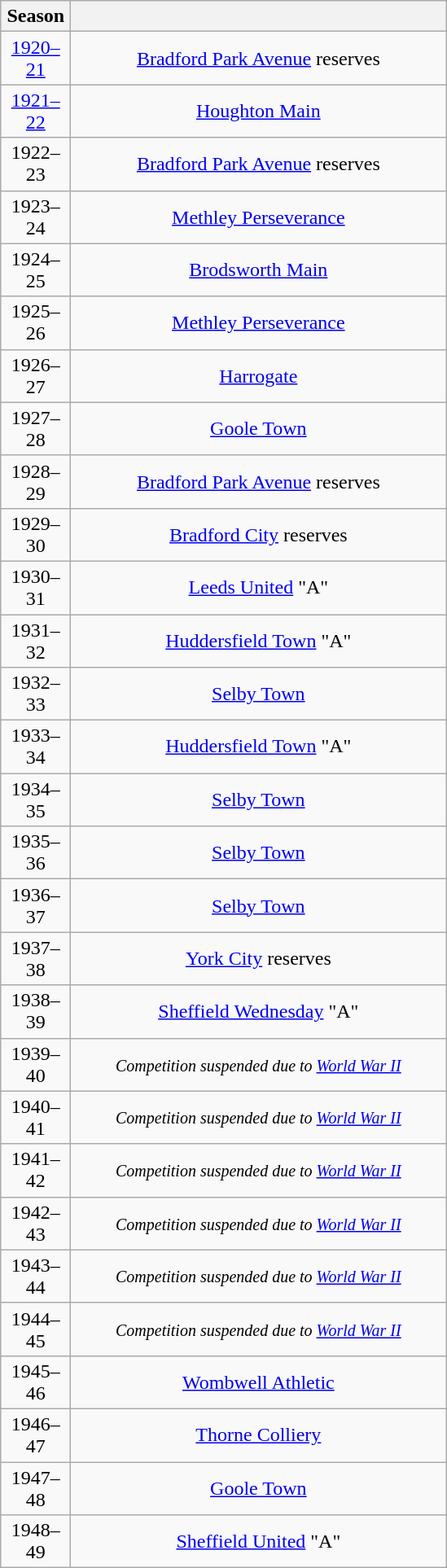<table class="wikitable" style="text-align: center">
<tr>
<th width=50>Season</th>
<th width=300></th>
</tr>
<tr>
<td><a href='#'>1920–21</a></td>
<td><a href='#'>Bradford Park Avenue</a> reserves</td>
</tr>
<tr>
<td><a href='#'>1921–22</a></td>
<td><a href='#'>Houghton Main</a></td>
</tr>
<tr>
<td>1922–23</td>
<td><a href='#'>Bradford Park Avenue</a> reserves</td>
</tr>
<tr>
<td>1923–24</td>
<td><a href='#'>Methley Perseverance</a></td>
</tr>
<tr>
<td>1924–25</td>
<td><a href='#'>Brodsworth Main</a></td>
</tr>
<tr>
<td>1925–26</td>
<td><a href='#'>Methley Perseverance</a></td>
</tr>
<tr>
<td>1926–27</td>
<td><a href='#'>Harrogate</a></td>
</tr>
<tr>
<td>1927–28</td>
<td><a href='#'>Goole Town</a></td>
</tr>
<tr>
<td>1928–29</td>
<td><a href='#'>Bradford Park Avenue</a> reserves</td>
</tr>
<tr>
<td>1929–30</td>
<td><a href='#'>Bradford City</a> reserves</td>
</tr>
<tr>
<td>1930–31</td>
<td><a href='#'>Leeds United</a> "A"</td>
</tr>
<tr>
<td>1931–32</td>
<td><a href='#'>Huddersfield Town</a> "A"</td>
</tr>
<tr>
<td>1932–33</td>
<td><a href='#'>Selby Town</a></td>
</tr>
<tr>
<td>1933–34</td>
<td><a href='#'>Huddersfield Town</a> "A"</td>
</tr>
<tr>
<td>1934–35</td>
<td><a href='#'>Selby Town</a></td>
</tr>
<tr>
<td>1935–36</td>
<td><a href='#'>Selby Town</a></td>
</tr>
<tr>
<td>1936–37</td>
<td><a href='#'>Selby Town</a></td>
</tr>
<tr>
<td>1937–38</td>
<td><a href='#'>York City</a> reserves</td>
</tr>
<tr>
<td>1938–39</td>
<td><a href='#'>Sheffield Wednesday</a> "A"</td>
</tr>
<tr>
<td>1939–40</td>
<td><small><em>Competition suspended due to <a href='#'>World War II</a></em></small></td>
</tr>
<tr>
<td>1940–41</td>
<td><small><em>Competition suspended due to <a href='#'>World War II</a></em></small></td>
</tr>
<tr>
<td>1941–42</td>
<td><small><em>Competition suspended due to <a href='#'>World War II</a></em></small></td>
</tr>
<tr>
<td>1942–43</td>
<td><small><em>Competition suspended due to <a href='#'>World War II</a></em></small></td>
</tr>
<tr>
<td>1943–44</td>
<td><small><em>Competition suspended due to <a href='#'>World War II</a></em></small></td>
</tr>
<tr>
<td>1944–45</td>
<td><small><em>Competition suspended due to <a href='#'>World War II</a></em></small></td>
</tr>
<tr>
<td>1945–46</td>
<td><a href='#'>Wombwell Athletic</a></td>
</tr>
<tr>
<td>1946–47</td>
<td><a href='#'>Thorne Colliery</a></td>
</tr>
<tr>
<td>1947–48</td>
<td><a href='#'>Goole Town</a></td>
</tr>
<tr>
<td>1948–49</td>
<td><a href='#'>Sheffield United</a> "A"</td>
</tr>
</table>
